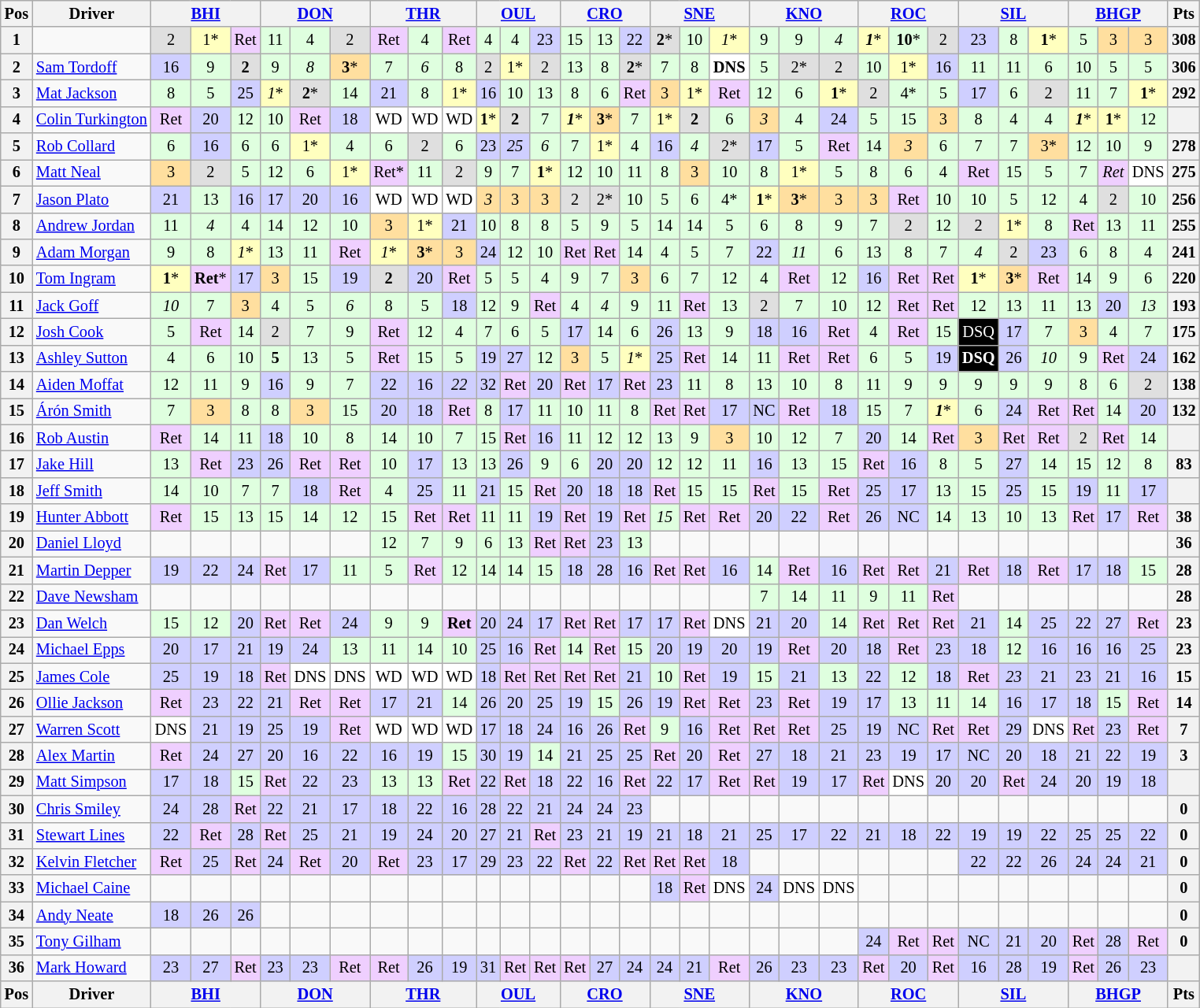<table class="wikitable" style="font-size: 85%; text-align: center;">
<tr valign="top">
<th valign="middle">Pos</th>
<th valign="middle">Driver</th>
<th colspan="3"><a href='#'>BHI</a></th>
<th colspan="3"><a href='#'>DON</a></th>
<th colspan="3"><a href='#'>THR</a></th>
<th colspan="3"><a href='#'>OUL</a></th>
<th colspan="3"><a href='#'>CRO</a></th>
<th colspan="3"><a href='#'>SNE</a></th>
<th colspan="3"><a href='#'>KNO</a></th>
<th colspan="3"><a href='#'>ROC</a></th>
<th colspan="3"><a href='#'>SIL</a></th>
<th colspan="3"><a href='#'>BHGP</a></th>
<th valign=middle>Pts</th>
</tr>
<tr>
<th>1</th>
<td align=left></td>
<td style="background:#dfdfdf;">2</td>
<td style="background:#ffffbf;">1*</td>
<td style="background:#efcfff;">Ret</td>
<td style="background:#dfffdf;">11</td>
<td style="background:#dfffdf;">4</td>
<td style="background:#dfdfdf;">2</td>
<td style="background:#efcfff;">Ret</td>
<td style="background:#dfffdf;">4</td>
<td style="background:#efcfff;">Ret</td>
<td style="background:#dfffdf;">4</td>
<td style="background:#dfffdf;">4</td>
<td style="background:#cfcfff;">23</td>
<td style="background:#dfffdf;">15</td>
<td style="background:#dfffdf;">13</td>
<td style="background:#cfcfff;">22</td>
<td style="background:#dfdfdf;"><strong>2</strong>*</td>
<td style="background:#dfffdf;">10</td>
<td style="background:#ffffbf;"><em>1</em>*</td>
<td style="background:#dfffdf;">9</td>
<td style="background:#dfffdf;">9</td>
<td style="background:#dfffdf;"><em>4</em></td>
<td style="background:#ffffbf;"><strong><em>1</em></strong>*</td>
<td style="background:#dfffdf;"><strong>10</strong>*</td>
<td style="background:#dfdfdf;">2</td>
<td style="background:#cfcfff;">23</td>
<td style="background:#dfffdf;">8</td>
<td style="background:#ffffbf;"><strong>1</strong>*</td>
<td style="background:#dfffdf;">5</td>
<td style="background:#ffdf9f;">3</td>
<td style="background:#ffdf9f;">3</td>
<th>308</th>
</tr>
<tr>
<th>2</th>
<td align=left> <a href='#'>Sam Tordoff</a></td>
<td style="background:#cfcfff;">16</td>
<td style="Background:#dfffdf;">9</td>
<td style="background:#dfdfdf;"><strong>2</strong></td>
<td style="background:#dfffdf;">9</td>
<td style="background:#dfffdf;"><em>8</em></td>
<td style="background:#ffdf9f;"><strong>3</strong>*</td>
<td style="background:#dfffdf;">7</td>
<td style="background:#dfffdf;"><em>6</em></td>
<td style="background:#dfffdf;">8</td>
<td style="background:#dfdfdf;">2</td>
<td style="background:#ffffbf;">1*</td>
<td style="background:#dfdfdf;">2</td>
<td style="background:#dfffdf;">13</td>
<td style="background:#dfffdf;">8</td>
<td style="background:#dfdfdf;"><strong>2</strong>*</td>
<td style="background:#dfffdf;">7</td>
<td style="background:#dfffdf;">8</td>
<td style="background:#ffffff;"><strong>DNS</strong></td>
<td style="background:#dfffdf;">5</td>
<td style="background:#dfdfdf;">2*</td>
<td style="background:#dfdfdf;">2</td>
<td style="background:#dfffdf;">10</td>
<td style="background:#ffffbf;">1*</td>
<td style="background:#cfcfff;">16</td>
<td style="background:#dfffdf;">11</td>
<td style="background:#dfffdf;">11</td>
<td style="background:#dfffdf;">6</td>
<td style="background:#dfffdf;">10</td>
<td style="background:#dfffdf;">5</td>
<td style="background:#dfffdf;">5</td>
<th>306</th>
</tr>
<tr>
<th>3</th>
<td align=left> <a href='#'>Mat Jackson</a></td>
<td style="background:#dfffdf;">8</td>
<td style="background:#dfffdf;">5</td>
<td style="background:#cfcfff;">25</td>
<td style="background:#ffffbf;"><em>1</em>*</td>
<td style="background:#dfdfdf;"><strong>2</strong>*</td>
<td style="background:#dfffdf;">14</td>
<td style="background:#cfcfff;">21</td>
<td style="background:#dfffdf;">8</td>
<td style="background:#ffffbf;">1*</td>
<td style="background:#cfcfff;">16</td>
<td style="background:#dfffdf;">10</td>
<td style="background:#dfffdf;">13</td>
<td style="background:#dfffdf;">8</td>
<td style="background:#dfffdf;">6</td>
<td style="background:#efcfff;">Ret</td>
<td style="background:#ffdf9f;">3</td>
<td style="background:#ffffbf;">1*</td>
<td style="background:#efcfff;">Ret</td>
<td style="background:#dfffdf;">12</td>
<td style="background:#dfffdf;">6</td>
<td style="background:#ffffbf;"><strong>1</strong>*</td>
<td style="background:#dfdfdf;">2</td>
<td style="background:#dfffdf;">4*</td>
<td style="background:#dfffdf;">5</td>
<td style="background:#cfcfff;">17</td>
<td style="background:#dfffdf;">6</td>
<td style="background:#dfdfdf;">2</td>
<td style="background:#dfffdf;">11</td>
<td style="background:#dfffdf;">7</td>
<td style="background:#ffffbf;"><strong>1</strong>*</td>
<th>292</th>
</tr>
<tr>
<th>4</th>
<td align=left> <a href='#'>Colin Turkington</a></td>
<td style="background:#efcfff;">Ret</td>
<td style="background:#cfcfff;">20</td>
<td style="Background:#dfffdf;">12</td>
<td style="Background:#dfffdf;">10</td>
<td style="background:#efcfff;">Ret</td>
<td style="background:#cfcfff;">18</td>
<td style="background:#ffffff;">WD</td>
<td style="background:#ffffff;">WD</td>
<td style="background:#ffffff;">WD</td>
<td style="background:#ffffbf;"><strong>1</strong>*</td>
<td style="background:#dfdfdf;"><strong>2</strong></td>
<td style="Background:#dfffdf;">7</td>
<td style="background:#ffffbf;"><strong><em>1</em></strong>*</td>
<td style="background:#ffdf9f;"><strong>3</strong>*</td>
<td style="Background:#dfffdf;">7</td>
<td style="background:#ffffbf;">1*</td>
<td style="background:#dfdfdf;"><strong>2</strong></td>
<td style="Background:#dfffdf;">6</td>
<td style="background:#ffdf9f;"><em>3</em></td>
<td style="Background:#dfffdf;">4</td>
<td style="background:#cfcfff;">24</td>
<td style="Background:#dfffdf;">5</td>
<td style="Background:#dfffdf;">15</td>
<td style="background:#ffdf9f;">3</td>
<td style="Background:#dfffdf;">8</td>
<td style="Background:#dfffdf;">4</td>
<td style="Background:#dfffdf;">4</td>
<td style="background:#ffffbf;"><strong><em>1</em></strong>*</td>
<td style="background:#ffffbf;"><strong>1</strong>*</td>
<td style="Background:#dfffdf;">12</td>
<th></th>
</tr>
<tr>
<th>5</th>
<td align=left> <a href='#'>Rob Collard</a></td>
<td style="background:#dfffdf;">6</td>
<td style="background:#cfcfff;">16</td>
<td style="background:#dfffdf;">6</td>
<td style="background:#dfffdf;">6</td>
<td style="background:#ffffbf;">1*</td>
<td style="background:#dfffdf;">4</td>
<td style="background:#dfffdf;">6</td>
<td style="background:#dfdfdf;">2</td>
<td style="background:#dfffdf;">6</td>
<td style="background:#cfcfff;">23</td>
<td style="background:#cfcfff;"><em>25</em></td>
<td style="background:#dfffdf;"><em>6</em></td>
<td style="background:#dfffdf;">7</td>
<td style="background:#ffffbf;">1*</td>
<td style="background:#dfffdf;">4</td>
<td style="background:#cfcfff;">16</td>
<td style="background:#dfffdf;"><em>4</em></td>
<td style="background:#dfdfdf;">2*</td>
<td style="background:#cfcfff;">17</td>
<td style="background:#dfffdf;">5</td>
<td style="background:#efcfff;">Ret</td>
<td style="background:#dfffdf;">14</td>
<td style="background:#ffdf9f;"><em>3</em></td>
<td style="background:#dfffdf;">6</td>
<td style="background:#dfffdf;">7</td>
<td style="background:#dfffdf;">7</td>
<td style="background:#ffdf9f;">3*</td>
<td style="background:#dfffdf;">12</td>
<td style="background:#dfffdf;">10</td>
<td style="background:#dfffdf;">9</td>
<th>278</th>
</tr>
<tr>
<th>6</th>
<td align=left> <a href='#'>Matt Neal</a></td>
<td style="background:#ffdf9f;">3</td>
<td style="background:#dfdfdf;">2</td>
<td style="background:#dfffdf;">5</td>
<td style="background:#dfffdf;">12</td>
<td style="background:#dfffdf;">6</td>
<td style="background:#ffffbf;">1*</td>
<td style="background:#efcfff;">Ret*</td>
<td style="background:#dfffdf;">11</td>
<td style="background:#dfdfdf;">2</td>
<td style="background:#dfffdf;">9</td>
<td style="background:#dfffdf;">7</td>
<td style="background:#ffffbf;"><strong>1</strong>*</td>
<td style="background:#dfffdf;">12</td>
<td style="background:#dfffdf;">10</td>
<td style="background:#dfffdf;">11</td>
<td style="background:#dfffdf;">8</td>
<td style="background:#ffdf9f;">3</td>
<td style="background:#dfffdf;">10</td>
<td style="background:#dfffdf;">8</td>
<td style="background:#ffffbf;">1*</td>
<td style="background:#dfffdf;">5</td>
<td style="background:#dfffdf;">8</td>
<td style="background:#dfffdf;">6</td>
<td style="background:#dfffdf;">4</td>
<td style="background:#efcfff;">Ret</td>
<td style="background:#dfffdf;">15</td>
<td style="background:#dfffdf;">5</td>
<td style="background:#dfffdf;">7</td>
<td style="background:#efcfff;"><em>Ret</em></td>
<td style="background:#ffffff;">DNS</td>
<th>275</th>
</tr>
<tr>
<th>7</th>
<td align=left> <a href='#'>Jason Plato</a></td>
<td style="background:#cfcfff;">21</td>
<td style="Background:#dfffdf;">13</td>
<td style="background:#cfcfff;">16</td>
<td style="background:#cfcfff;">17</td>
<td style="background:#cfcfff;">20</td>
<td style="background:#cfcfff;">16</td>
<td style="background:#ffffff;">WD</td>
<td style="background:#ffffff;">WD</td>
<td style="background:#ffffff;">WD</td>
<td style="background:#ffdf9f;"><em>3</em></td>
<td style="background:#ffdf9f;">3</td>
<td style="background:#ffdf9f;">3</td>
<td style="background:#dfdfdf;">2</td>
<td style="background:#dfdfdf;">2*</td>
<td style="Background:#dfffdf;">10</td>
<td style="Background:#dfffdf;">5</td>
<td style="Background:#dfffdf;">6</td>
<td style="Background:#dfffdf;">4*</td>
<td style="background:#ffffbf;"><strong>1</strong>*</td>
<td style="background:#ffdf9f;"><strong>3</strong>*</td>
<td style="background:#ffdf9f;">3</td>
<td style="background:#ffdf9f;">3</td>
<td style="background:#efcfff;">Ret</td>
<td style="Background:#dfffdf;">10</td>
<td style="Background:#dfffdf;">10</td>
<td style="Background:#dfffdf;">5</td>
<td style="Background:#dfffdf;">12</td>
<td style="Background:#dfffdf;">4</td>
<td style="background:#dfdfdf;">2</td>
<td style="Background:#dfffdf;">10</td>
<th>256</th>
</tr>
<tr>
<th>8</th>
<td align=left> <a href='#'>Andrew Jordan</a></td>
<td style="background:#dfffdf;">11</td>
<td style="background:#dfffdf;"><em>4</em></td>
<td style="background:#dfffdf;">4</td>
<td style="background:#dfffdf;">14</td>
<td style="background:#dfffdf;">12</td>
<td style="background:#dfffdf;">10</td>
<td style="background:#ffdf9f;">3</td>
<td style="background:#ffffbf;">1*</td>
<td style="background:#cfcfff;">21</td>
<td style="background:#dfffdf;">10</td>
<td style="background:#dfffdf;">8</td>
<td style="background:#dfffdf;">8</td>
<td style="background:#dfffdf;">5</td>
<td style="background:#dfffdf;">9</td>
<td style="background:#dfffdf;">5</td>
<td style="background:#dfffdf;">14</td>
<td style="background:#dfffdf;">14</td>
<td style="background:#dfffdf;">5</td>
<td style="background:#dfffdf;">6</td>
<td style="background:#dfffdf;">8</td>
<td style="background:#dfffdf;">9</td>
<td style="background:#dfffdf;">7</td>
<td style="background:#dfdfdf;">2</td>
<td style="background:#dfffdf;">12</td>
<td style="background:#dfdfdf;">2</td>
<td style="background:#ffffbf;">1*</td>
<td style="background:#dfffdf;">8</td>
<td style="background:#efcfff;">Ret</td>
<td style="background:#dfffdf;">13</td>
<td style="background:#dfffdf;">11</td>
<th>255</th>
</tr>
<tr>
<th>9</th>
<td align=left> <a href='#'>Adam Morgan</a></td>
<td style="background:#dfffdf;">9</td>
<td style="background:#dfffdf;">8</td>
<td style="background:#ffffbf;"><em>1</em>*</td>
<td style="background:#dfffdf;">13</td>
<td style="background:#dfffdf;">11</td>
<td style="background:#efcfff;">Ret</td>
<td style="background:#ffffbf;"><em>1</em>*</td>
<td style="background:#ffdf9f;"><strong>3</strong>*</td>
<td style="background:#ffdf9f;">3</td>
<td style="background:#cfcfff;">24</td>
<td style="background:#dfffdf;">12</td>
<td style="background:#dfffdf;">10</td>
<td style="background:#efcfff;">Ret</td>
<td style="background:#efcfff;">Ret</td>
<td style="background:#dfffdf;">14</td>
<td style="background:#dfffdf;">4</td>
<td style="background:#dfffdf;">5</td>
<td style="background:#dfffdf;">7</td>
<td style="background:#cfcfff;">22</td>
<td style="background:#dfffdf;"><em>11</em></td>
<td style="background:#dfffdf;">6</td>
<td style="background:#dfffdf;">13</td>
<td style="background:#dfffdf;">8</td>
<td style="background:#dfffdf;">7</td>
<td style="background:#dfffdf;"><em>4</em></td>
<td style="background:#dfdfdf;">2</td>
<td style="background:#cfcfff;">23</td>
<td style="background:#dfffdf;">6</td>
<td style="background:#dfffdf;">8</td>
<td style="background:#dfffdf;">4</td>
<th>241</th>
</tr>
<tr>
<th>10</th>
<td align=left> <a href='#'>Tom Ingram</a></td>
<td style="background:#ffffbf;"><strong>1</strong>*</td>
<td style="background:#efcfff;"><strong>Ret</strong>*</td>
<td style="background:#cfcfff;">17</td>
<td style="background:#ffdf9f;">3</td>
<td style="background:#dfffdf;">15</td>
<td style="background:#cfcfff;">19</td>
<td style="background:#dfdfdf;"><strong>2</strong></td>
<td style="background:#cfcfff;">20</td>
<td style="background:#efcfff;">Ret</td>
<td style="background:#dfffdf;">5</td>
<td style="background:#dfffdf;">5</td>
<td style="background:#dfffdf;">4</td>
<td style="background:#dfffdf;">9</td>
<td style="background:#dfffdf;">7</td>
<td style="background:#ffdf9f;">3</td>
<td style="background:#dfffdf;">6</td>
<td style="background:#dfffdf;">7</td>
<td style="Background:#dfffdf;">12</td>
<td style="background:#dfffdf;">4</td>
<td style="background:#efcfff;">Ret</td>
<td style="background:#dfffdf;">12</td>
<td style="background:#cfcfff;">16</td>
<td style="background:#efcfff;">Ret</td>
<td style="background:#efcfff;">Ret</td>
<td style="background:#ffffbf;"><strong>1</strong>*</td>
<td style="background:#ffdf9f;"><strong>3</strong>*</td>
<td style="background:#efcfff;">Ret</td>
<td style="background:#dfffdf;">14</td>
<td style="background:#dfffdf;">9</td>
<td style="background:#dfffdf;">6</td>
<th>220</th>
</tr>
<tr>
<th>11</th>
<td align=left> <a href='#'>Jack Goff</a></td>
<td style="background:#dfffdf;"><em>10</em></td>
<td style="background:#dfffdf;">7</td>
<td style="background:#ffdf9f;">3</td>
<td style="background:#dfffdf;">4</td>
<td style="background:#dfffdf;">5</td>
<td style="background:#dfffdf;"><em>6</em></td>
<td style="background:#dfffdf;">8</td>
<td style="background:#dfffdf;">5</td>
<td style="background:#cfcfff;">18</td>
<td style="background:#dfffdf;">12</td>
<td style="background:#dfffdf;">9</td>
<td style="background:#efcfff;">Ret</td>
<td style="background:#dfffdf;">4</td>
<td style="background:#dfffdf;"><em>4</em></td>
<td style="background:#dfffdf;">9</td>
<td style="background:#dfffdf;">11</td>
<td style="background:#efcfff;">Ret</td>
<td style="background:#dfffdf;">13</td>
<td style="background:#dfdfdf;">2</td>
<td style="background:#dfffdf;">7</td>
<td style="background:#dfffdf;">10</td>
<td style="background:#dfffdf;">12</td>
<td style="background:#efcfff;">Ret</td>
<td style="background:#efcfff;">Ret</td>
<td style="background:#dfffdf;">12</td>
<td style="background:#dfffdf;">13</td>
<td style="background:#dfffdf;">11</td>
<td style="background:#dfffdf;">13</td>
<td style="background:#cfcfff;">20</td>
<td style="background:#dfffdf;"><em>13</em></td>
<th>193</th>
</tr>
<tr>
<th>12</th>
<td align=left> <a href='#'>Josh Cook</a></td>
<td style="background:#dfffdf;">5</td>
<td style="background:#efcfff;">Ret</td>
<td style="background:#dfffdf;">14</td>
<td style="background:#dfdfdf;">2</td>
<td style="background:#dfffdf;">7</td>
<td style="background:#dfffdf;">9</td>
<td style="background:#efcfff;">Ret</td>
<td style="background:#dfffdf;">12</td>
<td style="background:#dfffdf;">4</td>
<td style="background:#dfffdf;">7</td>
<td style="background:#dfffdf;">6</td>
<td style="background:#dfffdf;">5</td>
<td style="background:#cfcfff;">17</td>
<td style="background:#dfffdf;">14</td>
<td style="background:#dfffdf;">6</td>
<td style="background:#cfcfff;">26</td>
<td style="background:#dfffdf;">13</td>
<td style="background:#dfffdf;">9</td>
<td style="background:#cfcfff;">18</td>
<td style="background:#cfcfff;">16</td>
<td style="background:#efcfff;">Ret</td>
<td style="background:#dfffdf;">4</td>
<td style="background:#efcfff;">Ret</td>
<td style="background:#dfffdf;">15</td>
<td style="background-color:#000000; color:white">DSQ</td>
<td style="background:#cfcfff;">17</td>
<td style="background:#dfffdf;">7</td>
<td style="background:#ffdf9f;">3</td>
<td style="background:#dfffdf;">4</td>
<td style="background:#dfffdf;">7</td>
<th>175</th>
</tr>
<tr>
<th>13</th>
<td align=left> <a href='#'>Ashley Sutton</a></td>
<td style="background:#dfffdf;">4</td>
<td style="background:#dfffdf;">6</td>
<td style="background:#dfffdf;">10</td>
<td style="background:#dfffdf;"><strong>5</strong></td>
<td style="background:#dfffdf;">13</td>
<td style="background:#dfffdf;">5</td>
<td style="background:#efcfff;">Ret</td>
<td style="background:#dfffdf;">15</td>
<td style="background:#dfffdf;">5</td>
<td style="background:#cfcfff;">19</td>
<td style="background:#cfcfff;">27</td>
<td style="background:#dfffdf;">12</td>
<td style="background:#ffdf9f;">3</td>
<td style="background:#dfffdf;">5</td>
<td style="background:#ffffbf;"><em>1</em>*</td>
<td style="background:#cfcfff;">25</td>
<td style="background:#efcfff;">Ret</td>
<td style="background:#dfffdf;">14</td>
<td style="background:#dfffdf;">11</td>
<td style="background:#efcfff;">Ret</td>
<td style="background:#efcfff;">Ret</td>
<td style="background:#dfffdf;">6</td>
<td style="background:#dfffdf;">5</td>
<td style="background:#cfcfff;">19</td>
<td style="background-color:#000000; color:white"><strong>DSQ</strong></td>
<td style="background:#cfcfff;">26</td>
<td style="background:#dfffdf;"><em>10</em></td>
<td style="background:#dfffdf;">9</td>
<td style="background:#efcfff;">Ret</td>
<td style="background:#cfcfff;">24</td>
<th>162</th>
</tr>
<tr>
<th>14</th>
<td align=left> <a href='#'>Aiden Moffat</a></td>
<td style="background:#dfffdf;">12</td>
<td style="background:#dfffdf;">11</td>
<td style="background:#dfffdf;">9</td>
<td style="background:#cfcfff;">16</td>
<td style="background:#dfffdf;">9</td>
<td style="background:#dfffdf;">7</td>
<td style="background:#cfcfff;">22</td>
<td style="background:#cfcfff;">16</td>
<td style="background:#cfcfff;"><em>22</em></td>
<td style="background:#cfcfff;">32</td>
<td style="background:#efcfff;">Ret</td>
<td style="background:#cfcfff;">20</td>
<td style="background:#efcfff;">Ret</td>
<td style="background:#cfcfff;">17</td>
<td style="background:#efcfff;">Ret</td>
<td style="background:#cfcfff;">23</td>
<td style="Background:#dfffdf;">11</td>
<td style="Background:#dfffdf;">8</td>
<td style="Background:#dfffdf;">13</td>
<td style="Background:#dfffdf;">10</td>
<td style="Background:#dfffdf;">8</td>
<td style="Background:#dfffdf;">11</td>
<td style="Background:#dfffdf;">9</td>
<td style="Background:#dfffdf;">9</td>
<td style="Background:#dfffdf;">9</td>
<td style="Background:#dfffdf;">9</td>
<td style="Background:#dfffdf;">9</td>
<td style="Background:#dfffdf;">8</td>
<td style="Background:#dfffdf;">6</td>
<td style="background:#dfdfdf;">2</td>
<th>138</th>
</tr>
<tr>
<th>15</th>
<td align=left> <a href='#'>Árón Smith</a></td>
<td style="background:#dfffdf;">7</td>
<td style="background:#ffdf9f;">3</td>
<td style="background:#dfffdf;">8</td>
<td style="background:#dfffdf;">8</td>
<td style="background:#ffdf9f;">3</td>
<td style="background:#dfffdf;">15</td>
<td style="background:#cfcfff;">20</td>
<td style="background:#cfcfff;">18</td>
<td style="background:#efcfff;">Ret</td>
<td style="background:#dfffdf;">8</td>
<td style="background:#cfcfff;">17</td>
<td style="background:#dfffdf;">11</td>
<td style="background:#dfffdf;">10</td>
<td style="background:#dfffdf;">11</td>
<td style="background:#dfffdf;">8</td>
<td style="background:#efcfff;">Ret</td>
<td style="background:#efcfff;">Ret</td>
<td style="background:#cfcfff;">17</td>
<td style="background:#cfcfff;">NC</td>
<td style="background:#efcfff;">Ret</td>
<td style="background:#cfcfff;">18</td>
<td style="background:#dfffdf;">15</td>
<td style="background:#dfffdf;">7</td>
<td style="background:#ffffbf;"><strong><em>1</em></strong>*</td>
<td style="background:#dfffdf;">6</td>
<td style="background:#cfcfff;">24</td>
<td style="background:#efcfff;">Ret</td>
<td style="background:#efcfff;">Ret</td>
<td style="background:#dfffdf;">14</td>
<td style="background:#cfcfff;">20</td>
<th>132</th>
</tr>
<tr>
<th>16</th>
<td align=left> <a href='#'>Rob Austin</a></td>
<td style="background:#efcfff;">Ret</td>
<td style="Background:#dfffdf;">14</td>
<td style="Background:#dfffdf;">11</td>
<td style="background:#cfcfff;">18</td>
<td style="Background:#dfffdf;">10</td>
<td style="Background:#dfffdf;">8</td>
<td style="Background:#dfffdf;">14</td>
<td style="Background:#dfffdf;">10</td>
<td style="Background:#dfffdf;">7</td>
<td style="Background:#dfffdf;">15</td>
<td style="background:#efcfff;">Ret</td>
<td style="background:#cfcfff;">16</td>
<td style="Background:#dfffdf;">11</td>
<td style="Background:#dfffdf;">12</td>
<td style="Background:#dfffdf;">12</td>
<td style="Background:#dfffdf;">13</td>
<td style="Background:#dfffdf;">9</td>
<td style="background:#ffdf9f;">3</td>
<td style="Background:#dfffdf;">10</td>
<td style="Background:#dfffdf;">12</td>
<td style="Background:#dfffdf;">7</td>
<td style="background:#cfcfff;">20</td>
<td style="Background:#dfffdf;">14</td>
<td style="background:#efcfff;">Ret</td>
<td style="background:#ffdf9f;">3</td>
<td style="background:#efcfff;">Ret</td>
<td style="background:#efcfff;">Ret</td>
<td style="background:#dfdfdf;">2</td>
<td style="background:#efcfff;">Ret</td>
<td style="Background:#dfffdf;">14</td>
<th></th>
</tr>
<tr>
<th>17</th>
<td align=left> <a href='#'>Jake Hill</a></td>
<td style="background:#dfffdf;">13</td>
<td style="background:#efcfff;">Ret</td>
<td style="background:#cfcfff;">23</td>
<td style="background:#cfcfff;">26</td>
<td style="background:#efcfff;">Ret</td>
<td style="background:#efcfff;">Ret</td>
<td style="background:#dfffdf;">10</td>
<td style="background:#cfcfff;">17</td>
<td style="background:#dfffdf;">13</td>
<td style="background:#dfffdf;">13</td>
<td style="background:#cfcfff;">26</td>
<td style="background:#dfffdf;">9</td>
<td style="background:#dfffdf;">6</td>
<td style="background:#cfcfff;">20</td>
<td style="background:#cfcfff;">20</td>
<td style="background:#dfffdf;">12</td>
<td style="background:#dfffdf;">12</td>
<td style="background:#dfffdf;">11</td>
<td style="background:#cfcfff;">16</td>
<td style="background:#dfffdf;">13</td>
<td style="background:#dfffdf;">15</td>
<td style="background:#efcfff;">Ret</td>
<td style="background:#cfcfff;">16</td>
<td style="background:#dfffdf;">8</td>
<td style="background:#dfffdf;">5</td>
<td style="background:#cfcfff;">27</td>
<td style="background:#dfffdf;">14</td>
<td style="background:#dfffdf;">15</td>
<td style="background:#dfffdf;">12</td>
<td style="background:#dfffdf;">8</td>
<th>83</th>
</tr>
<tr>
<th>18</th>
<td align=left> <a href='#'>Jeff Smith</a></td>
<td style="background:#dfffdf;">14</td>
<td style="Background:#dfffdf;">10</td>
<td style="Background:#dfffdf;">7</td>
<td style="Background:#dfffdf;">7</td>
<td style="background:#cfcfff;">18</td>
<td style="background:#efcfff;">Ret</td>
<td style="Background:#dfffdf;">4</td>
<td style="background:#cfcfff;">25</td>
<td style="Background:#dfffdf;">11</td>
<td style="background:#cfcfff;">21</td>
<td style="Background:#dfffdf;">15</td>
<td style="background:#efcfff;">Ret</td>
<td style="background:#cfcfff;">20</td>
<td style="background:#cfcfff;">18</td>
<td style="background:#cfcfff;">18</td>
<td style="background:#efcfff;">Ret</td>
<td style="Background:#dfffdf;">15</td>
<td style="Background:#dfffdf;">15</td>
<td style="background:#efcfff;">Ret</td>
<td style="background:#dfffdf;">15</td>
<td style="background:#efcfff;">Ret</td>
<td style="background:#cfcfff;">25</td>
<td style="background:#cfcfff;">17</td>
<td style="background:#dfffdf;">13</td>
<td style="background:#dfffdf;">15</td>
<td style="background:#cfcfff;">25</td>
<td style="background:#dfffdf;">15</td>
<td style="background:#cfcfff;">19</td>
<td style="background:#dfffdf;">11</td>
<td style="background:#cfcfff;">17</td>
<th></th>
</tr>
<tr>
<th>19</th>
<td align=left> <a href='#'>Hunter Abbott</a></td>
<td style="background:#efcfff;">Ret</td>
<td style="background:#dfffdf;">15</td>
<td style="background:#dfffdf;">13</td>
<td style="background:#dfffdf;">15</td>
<td style="background:#dfffdf;">14</td>
<td style="background:#dfffdf;">12</td>
<td style="background:#dfffdf;">15</td>
<td style="background:#efcfff;">Ret</td>
<td style="background:#efcfff;">Ret</td>
<td style="background:#dfffdf;">11</td>
<td style="background:#dfffdf;">11</td>
<td style="background:#cfcfff;">19</td>
<td style="background:#efcfff;">Ret</td>
<td style="background:#cfcfff;">19</td>
<td style="background:#efcfff;">Ret</td>
<td style="background:#dfffdf;"><em>15</em></td>
<td style="background:#efcfff;">Ret</td>
<td style="background:#efcfff;">Ret</td>
<td style="background:#cfcfff;">20</td>
<td style="background:#cfcfff;">22</td>
<td style="background:#efcfff;">Ret</td>
<td style="background:#cfcfff;">26</td>
<td style="background:#cfcfff;">NC</td>
<td style="background:#dfffdf;">14</td>
<td style="background:#dfffdf;">13</td>
<td style="background:#dfffdf;">10</td>
<td style="background:#dfffdf;">13</td>
<td style="background:#efcfff;">Ret</td>
<td style="background:#cfcfff;">17</td>
<td style="background:#efcfff;">Ret</td>
<th>38</th>
</tr>
<tr>
<th>20</th>
<td align=left> <a href='#'>Daniel Lloyd</a></td>
<td></td>
<td></td>
<td></td>
<td></td>
<td></td>
<td></td>
<td style="background:#dfffdf;">12</td>
<td style="background:#dfffdf;">7</td>
<td style="background:#dfffdf;">9</td>
<td style="background:#dfffdf;">6</td>
<td style="background:#dfffdf;">13</td>
<td style="background:#efcfff;">Ret</td>
<td style="background:#efcfff;">Ret</td>
<td style="background:#cfcfff;">23</td>
<td style="background:#dfffdf;">13</td>
<td></td>
<td></td>
<td></td>
<td></td>
<td></td>
<td></td>
<td></td>
<td></td>
<td></td>
<td></td>
<td></td>
<td></td>
<td></td>
<td></td>
<td></td>
<th>36</th>
</tr>
<tr>
<th>21</th>
<td align=left> <a href='#'>Martin Depper</a></td>
<td style="background:#cfcfff;">19</td>
<td style="Background:#cfcfff;">22</td>
<td style="background:#cfcfff;">24</td>
<td style="background:#efcfff;">Ret</td>
<td style="background:#cfcfff;">17</td>
<td style="background:#dfffdf;">11</td>
<td style="background:#dfffdf;">5</td>
<td style="background:#efcfff;">Ret</td>
<td style="background:#dfffdf;">12</td>
<td style="background:#dfffdf;">14</td>
<td style="background:#dfffdf;">14</td>
<td style="background:#dfffdf;">15</td>
<td style="background:#cfcfff;">18</td>
<td style="background:#cfcfff;">28</td>
<td style="background:#cfcfff;">16</td>
<td style="background:#efcfff;">Ret</td>
<td style="background:#efcfff;">Ret</td>
<td style="background:#cfcfff;">16</td>
<td style="background:#dfffdf;">14</td>
<td style="background:#efcfff;">Ret</td>
<td style="background:#cfcfff;">16</td>
<td style="background:#efcfff;">Ret</td>
<td style="background:#efcfff;">Ret</td>
<td style="background:#cfcfff;">21</td>
<td style="background:#efcfff;">Ret</td>
<td style="background:#cfcfff;">18</td>
<td style="background:#efcfff;">Ret</td>
<td style="background:#cfcfff;">17</td>
<td style="background:#cfcfff;">18</td>
<td style="background:#dfffdf;">15</td>
<th>28</th>
</tr>
<tr>
<th>22</th>
<td align=left> <a href='#'>Dave Newsham</a></td>
<td></td>
<td></td>
<td></td>
<td></td>
<td></td>
<td></td>
<td></td>
<td></td>
<td></td>
<td></td>
<td></td>
<td></td>
<td></td>
<td></td>
<td></td>
<td></td>
<td></td>
<td></td>
<td style="Background:#dfffdf;">7</td>
<td style="Background:#dfffdf;">14</td>
<td style="Background:#dfffdf;">11</td>
<td style="Background:#dfffdf;">9</td>
<td style="Background:#dfffdf;">11</td>
<td style="background:#efcfff;">Ret</td>
<td></td>
<td></td>
<td></td>
<td></td>
<td></td>
<td></td>
<th>28</th>
</tr>
<tr>
<th>23</th>
<td align=left> <a href='#'>Dan Welch</a></td>
<td style="background:#dfffdf;">15</td>
<td style="background:#dfffdf;">12</td>
<td style="Background:#cfcfff;">20</td>
<td style="background:#efcfff;">Ret</td>
<td style="background:#efcfff;">Ret</td>
<td style="Background:#cfcfff;">24</td>
<td style="background:#dfffdf;">9</td>
<td style="background:#dfffdf;">9</td>
<td style="background:#efcfff;"><strong>Ret</strong></td>
<td style="Background:#cfcfff;">20</td>
<td style="Background:#cfcfff;">24</td>
<td style="Background:#cfcfff;">17</td>
<td style="background:#efcfff;">Ret</td>
<td style="background:#efcfff;">Ret</td>
<td style="Background:#cfcfff;">17</td>
<td style="Background:#cfcfff;">17</td>
<td style="background:#efcfff;">Ret</td>
<td style="background:#ffffff;">DNS</td>
<td style="background:#cfcfff;">21</td>
<td style="background:#cfcfff;">20</td>
<td style="background:#dfffdf;">14</td>
<td style="background:#efcfff;">Ret</td>
<td style="background:#efcfff;">Ret</td>
<td style="background:#efcfff;">Ret</td>
<td style="background:#cfcfff;">21</td>
<td style="background:#dfffdf;">14</td>
<td style="background:#cfcfff;">25</td>
<td style="background:#cfcfff;">22</td>
<td style="background:#cfcfff;">27</td>
<td style="background:#efcfff;">Ret</td>
<th>23</th>
</tr>
<tr>
<th>24</th>
<td align=left> <a href='#'>Michael Epps</a></td>
<td style="background:#cfcfff;">20</td>
<td style="Background:#cfcfff;">17</td>
<td style="Background:#cfcfff;">21</td>
<td style="Background:#cfcfff;">19</td>
<td style="Background:#cfcfff;">24</td>
<td style="Background:#dfffdf;">13</td>
<td style="Background:#dfffdf;">11</td>
<td style="Background:#dfffdf;">14</td>
<td style="Background:#dfffdf;">10</td>
<td style="Background:#cfcfff;">25</td>
<td style="Background:#cfcfff;">16</td>
<td style="background:#efcfff;">Ret</td>
<td style="Background:#dfffdf;">14</td>
<td style="background:#efcfff;">Ret</td>
<td style="Background:#dfffdf;">15</td>
<td style="Background:#cfcfff;">20</td>
<td style="Background:#cfcfff;">19</td>
<td style="Background:#cfcfff;">20</td>
<td style="Background:#cfcfff;">19</td>
<td style="background:#efcfff;">Ret</td>
<td style="Background:#cfcfff;">20</td>
<td style="Background:#cfcfff;">18</td>
<td style="background:#efcfff;">Ret</td>
<td style="Background:#cfcfff;">23</td>
<td style="Background:#cfcfff;">18</td>
<td style="Background:#dfffdf;">12</td>
<td style="Background:#cfcfff;">16</td>
<td style="background:#cfcfff;">16</td>
<td style="background:#cfcfff;">16</td>
<td style="background:#cfcfff;">25</td>
<th>23</th>
</tr>
<tr>
<th>25</th>
<td align=left> <a href='#'>James Cole</a></td>
<td style="background:#cfcfff;">25</td>
<td style="Background:#cfcfff;">19</td>
<td style="Background:#cfcfff;">18</td>
<td style="background:#efcfff;">Ret</td>
<td style="Background:#ffffff;">DNS</td>
<td style="Background:#ffffff;">DNS</td>
<td style="background:#ffffff;">WD</td>
<td style="background:#ffffff;">WD</td>
<td style="background:#ffffff;">WD</td>
<td style="Background:#cfcfff;">18</td>
<td style="background:#efcfff;">Ret</td>
<td style="background:#efcfff;">Ret</td>
<td style="background:#efcfff;">Ret</td>
<td style="background:#efcfff;">Ret</td>
<td style="background:#cfcfff;">21</td>
<td style="Background:#dfffdf;">10</td>
<td style="background:#efcfff;">Ret</td>
<td style="background:#cfcfff;">19</td>
<td style="Background:#dfffdf;">15</td>
<td style="background:#cfcfff;">21</td>
<td style="Background:#dfffdf;">13</td>
<td style="background:#cfcfff;">22</td>
<td style="Background:#dfffdf;">12</td>
<td style="background:#cfcfff;">18</td>
<td style="background:#efcfff;">Ret</td>
<td style="background:#cfcfff;"><em>23</em></td>
<td style="background:#cfcfff;">21</td>
<td style="background:#cfcfff;">23</td>
<td style="background:#cfcfff;">21</td>
<td style="background:#cfcfff;">16</td>
<th>15</th>
</tr>
<tr>
<th>26</th>
<td align=left> <a href='#'>Ollie Jackson</a></td>
<td style="background:#efcfff;">Ret</td>
<td style="background:#cfcfff;">23</td>
<td style="background:#cfcfff;">22</td>
<td style="background:#cfcfff;">21</td>
<td style="background:#efcfff;">Ret</td>
<td style="background:#efcfff;">Ret</td>
<td style="background:#cfcfff;">17</td>
<td style="background:#cfcfff;">21</td>
<td style="Background:#dfffdf;">14</td>
<td style="background:#cfcfff;">26</td>
<td style="background:#cfcfff;">20</td>
<td style="background:#cfcfff;">25</td>
<td style="background:#cfcfff;">19</td>
<td style="Background:#dfffdf;">15</td>
<td style="background:#cfcfff;">26</td>
<td style="background:#cfcfff;">19</td>
<td style="background:#efcfff;">Ret</td>
<td style="Background:#efcfff;">Ret</td>
<td style="background:#cfcfff;">23</td>
<td style="Background:#efcfff;">Ret</td>
<td style="Background:#cfcfff;">19</td>
<td style="Background:#cfcfff;">17</td>
<td style="Background:#dfffdf;">13</td>
<td style="Background:#dfffdf;">11</td>
<td style="Background:#dfffdf;">14</td>
<td style="background:#cfcfff;">16</td>
<td style="background:#cfcfff;">17</td>
<td style="background:#cfcfff;">18</td>
<td style="Background:#dfffdf;">15</td>
<td style="Background:#efcfff;">Ret</td>
<th>14</th>
</tr>
<tr>
<th>27</th>
<td align=left> <a href='#'>Warren Scott</a></td>
<td style="background:#ffffff;">DNS</td>
<td style="Background:#cfcfff;">21</td>
<td style="Background:#cfcfff;">19</td>
<td style="Background:#cfcfff;">25</td>
<td style="Background:#cfcfff;">19</td>
<td style="Background:#efcfff;">Ret</td>
<td style="background:#ffffff;">WD</td>
<td style="background:#ffffff;">WD</td>
<td style="background:#ffffff;">WD</td>
<td style="Background:#cfcfff;">17</td>
<td style="Background:#cfcfff;">18</td>
<td style="Background:#cfcfff;">24</td>
<td style="Background:#cfcfff;">16</td>
<td style="Background:#cfcfff;">26</td>
<td style="Background:#efcfff;">Ret</td>
<td style="Background:#dfffdf;">9</td>
<td style="Background:#cfcfff;">16</td>
<td style="Background:#efcfff;">Ret</td>
<td style="Background:#efcfff;">Ret</td>
<td style="Background:#efcfff;">Ret</td>
<td style="Background:#cfcfff;">25</td>
<td style="Background:#cfcfff;">19</td>
<td style="Background:#cfcfff;">NC</td>
<td style="Background:#efcfff;">Ret</td>
<td style="Background:#efcfff;">Ret</td>
<td style="Background:#cfcfff;">29</td>
<td style="background:#ffffff;">DNS</td>
<td style="Background:#efcfff;">Ret</td>
<td style="Background:#cfcfff;">23</td>
<td style="Background:#efcfff;">Ret</td>
<th>7</th>
</tr>
<tr>
<th>28</th>
<td align=left> <a href='#'>Alex Martin</a></td>
<td style="background:#efcfff;">Ret</td>
<td style="Background:#cfcfff;">24</td>
<td style="Background:#cfcfff;">27</td>
<td style="Background:#cfcfff;">20</td>
<td style="Background:#cfcfff;">16</td>
<td style="Background:#cfcfff;">22</td>
<td style="Background:#cfcfff;">16</td>
<td style="Background:#cfcfff;">19</td>
<td style="Background:#dfffdf;">15</td>
<td style="Background:#cfcfff;">30</td>
<td style="Background:#cfcfff;">19</td>
<td style="Background:#dfffdf;">14</td>
<td style="Background:#cfcfff;">21</td>
<td style="Background:#cfcfff;">25</td>
<td style="Background:#cfcfff;">25</td>
<td style="background:#efcfff;">Ret</td>
<td style="Background:#cfcfff;">20</td>
<td style="Background:#efcfff;">Ret</td>
<td style="Background:#cfcfff;">27</td>
<td style="Background:#cfcfff;">18</td>
<td style="Background:#cfcfff;">21</td>
<td style="Background:#cfcfff;">23</td>
<td style="Background:#cfcfff;">19</td>
<td style="Background:#cfcfff;">17</td>
<td style="Background:#cfcfff;">NC</td>
<td style="Background:#cfcfff;">20</td>
<td style="Background:#cfcfff;">18</td>
<td style="Background:#cfcfff;">21</td>
<td style="Background:#cfcfff;">22</td>
<td style="Background:#cfcfff;">19</td>
<th>3</th>
</tr>
<tr>
<th>29</th>
<td align=left> <a href='#'>Matt Simpson</a></td>
<td style="background:#cfcfff;">17</td>
<td style="Background:#cfcfff;">18</td>
<td style="Background:#dfffdf;">15</td>
<td style="Background:#efcfff;">Ret</td>
<td style="Background:#cfcfff;">22</td>
<td style="Background:#cfcfff;">23</td>
<td style="Background:#dfffdf;">13</td>
<td style="Background:#dfffdf;">13</td>
<td style="Background:#efcfff;">Ret</td>
<td style="Background:#cfcfff;">22</td>
<td style="Background:#efcfff;">Ret</td>
<td style="Background:#cfcfff;">18</td>
<td style="Background:#cfcfff;">22</td>
<td style="background:#cfcfff;">16</td>
<td style="Background:#efcfff;">Ret</td>
<td style="Background:#cfcfff;">22</td>
<td style="Background:#cfcfff;">17</td>
<td style="Background:#efcfff;">Ret</td>
<td style="Background:#efcfff;">Ret</td>
<td style="Background:#cfcfff;">19</td>
<td style="Background:#cfcfff;">17</td>
<td style="Background:#efcfff;">Ret</td>
<td style="Background:#ffffff;">DNS</td>
<td style="Background:#cfcfff;">20</td>
<td style="Background:#cfcfff;">20</td>
<td style="Background:#efcfff;">Ret</td>
<td style="Background:#cfcfff;">24</td>
<td style="Background:#cfcfff;">20</td>
<td style="Background:#cfcfff;">19</td>
<td style="Background:#cfcfff;">18</td>
<th></th>
</tr>
<tr>
<th>30</th>
<td align=left> <a href='#'>Chris Smiley</a></td>
<td style="background:#cfcfff;">24</td>
<td style="background:#cfcfff;">28</td>
<td style="Background:#efcfff;">Ret</td>
<td style="background:#cfcfff;">22</td>
<td style="background:#cfcfff;">21</td>
<td style="background:#cfcfff;">17</td>
<td style="background:#cfcfff;">18</td>
<td style="background:#cfcfff;">22</td>
<td style="background:#cfcfff;">16</td>
<td style="Background:#cfcfff;">28</td>
<td style="background:#cfcfff;">22</td>
<td style="background:#cfcfff;">21</td>
<td style="background:#cfcfff;">24</td>
<td style="background:#cfcfff;">24</td>
<td style="background:#cfcfff;">23</td>
<td></td>
<td></td>
<td></td>
<td></td>
<td></td>
<td></td>
<td></td>
<td></td>
<td></td>
<td></td>
<td></td>
<td></td>
<td></td>
<td></td>
<td></td>
<th>0</th>
</tr>
<tr>
<th>31</th>
<td align=left> <a href='#'>Stewart Lines</a></td>
<td style="background:#cfcfff;">22</td>
<td style="Background:#efcfff;">Ret</td>
<td style="Background:#cfcfff;">28</td>
<td style="Background:#efcfff;">Ret</td>
<td style="background:#cfcfff;">25</td>
<td style="background:#cfcfff;">21</td>
<td style="Background:#cfcfff;">19</td>
<td style="background:#cfcfff;">24</td>
<td style="background:#cfcfff;">20</td>
<td style="background:#cfcfff;">27</td>
<td style="background:#cfcfff;">21</td>
<td style="Background:#efcfff;">Ret</td>
<td style="background:#cfcfff;">23</td>
<td style="background:#cfcfff;">21</td>
<td style="Background:#cfcfff;">19</td>
<td style="background:#cfcfff;">21</td>
<td style="background:#cfcfff;">18</td>
<td style="background:#cfcfff;">21</td>
<td style="background:#cfcfff;">25</td>
<td style="background:#cfcfff;">17</td>
<td style="background:#cfcfff;">22</td>
<td style="background:#cfcfff;">21</td>
<td style="background:#cfcfff;">18</td>
<td style="background:#cfcfff;">22</td>
<td style="background:#cfcfff;">19</td>
<td style="background:#cfcfff;">19</td>
<td style="background:#cfcfff;">22</td>
<td style="background:#cfcfff;">25</td>
<td style="background:#cfcfff;">25</td>
<td style="background:#cfcfff;">22</td>
<th>0</th>
</tr>
<tr>
<th>32</th>
<td align=left> <a href='#'>Kelvin Fletcher</a></td>
<td style="background:#efcfff;">Ret</td>
<td style="Background:#cfcfff;">25</td>
<td style="background:#efcfff;">Ret</td>
<td style="Background:#cfcfff;">24</td>
<td style="background:#efcfff;">Ret</td>
<td style="Background:#cfcfff;">20</td>
<td style="background:#efcfff;">Ret</td>
<td style="Background:#cfcfff;">23</td>
<td style="Background:#cfcfff;">17</td>
<td style="background:#cfcfff;">29</td>
<td style="background:#cfcfff;">23</td>
<td style="background:#cfcfff;">22</td>
<td style="background:#efcfff;">Ret</td>
<td style="background:#cfcfff;">22</td>
<td style="background:#efcfff;">Ret</td>
<td style="background:#efcfff;">Ret</td>
<td style="background:#efcfff;">Ret</td>
<td style="Background:#cfcfff;">18</td>
<td></td>
<td></td>
<td></td>
<td></td>
<td></td>
<td></td>
<td style="background:#cfcfff;">22</td>
<td style="background:#cfcfff;">22</td>
<td style="background:#cfcfff;">26</td>
<td style="background:#cfcfff;">24</td>
<td style="background:#cfcfff;">24</td>
<td style="background:#cfcfff;">21</td>
<th>0</th>
</tr>
<tr>
<th>33</th>
<td align=left> <a href='#'>Michael Caine</a></td>
<td></td>
<td></td>
<td></td>
<td></td>
<td></td>
<td></td>
<td></td>
<td></td>
<td></td>
<td></td>
<td></td>
<td></td>
<td></td>
<td></td>
<td></td>
<td style="background:#cfcfff;">18</td>
<td style="background:#efcfff;">Ret</td>
<td style="background:#ffffff;">DNS</td>
<td style="background:#cfcfff;">24</td>
<td style="background:#ffffff;">DNS</td>
<td style="background:#ffffff;">DNS</td>
<td></td>
<td></td>
<td></td>
<td></td>
<td></td>
<td></td>
<td></td>
<td></td>
<td></td>
<th>0</th>
</tr>
<tr>
<th>34</th>
<td align=left> <a href='#'>Andy Neate</a></td>
<td style="background:#cfcfff;">18</td>
<td style="Background:#cfcfff;">26</td>
<td style="Background:#cfcfff;">26</td>
<td></td>
<td></td>
<td></td>
<td></td>
<td></td>
<td></td>
<td></td>
<td></td>
<td></td>
<td></td>
<td></td>
<td></td>
<td></td>
<td></td>
<td></td>
<td></td>
<td></td>
<td></td>
<td></td>
<td></td>
<td></td>
<td></td>
<td></td>
<td></td>
<td></td>
<td></td>
<td></td>
<th>0</th>
</tr>
<tr>
<th>35</th>
<td align=left> <a href='#'>Tony Gilham</a></td>
<td></td>
<td></td>
<td></td>
<td></td>
<td></td>
<td></td>
<td></td>
<td></td>
<td></td>
<td></td>
<td></td>
<td></td>
<td></td>
<td></td>
<td></td>
<td></td>
<td></td>
<td></td>
<td></td>
<td></td>
<td></td>
<td style="background:#cfcfff;">24</td>
<td style="background:#efcfff;">Ret</td>
<td style="background:#efcfff;">Ret</td>
<td style="background:#cfcfff;">NC</td>
<td style="background:#cfcfff;">21</td>
<td style="background:#cfcfff;">20</td>
<td style="background:#efcfff;">Ret</td>
<td style="background:#cfcfff;">28</td>
<td style="background:#efcfff;">Ret</td>
<th>0</th>
</tr>
<tr>
<th>36</th>
<td align=left> <a href='#'>Mark Howard</a></td>
<td style="background:#cfcfff;">23</td>
<td style="background:#cfcfff;">27</td>
<td style="Background:#efcfff;">Ret</td>
<td style="background:#cfcfff;">23</td>
<td style="background:#cfcfff;">23</td>
<td style="Background:#efcfff;">Ret</td>
<td style="Background:#efcfff;">Ret</td>
<td style="background:#cfcfff;">26</td>
<td style="background:#cfcfff;">19</td>
<td style="background:#cfcfff;">31</td>
<td style="Background:#efcfff;">Ret</td>
<td style="Background:#efcfff;">Ret</td>
<td style="Background:#efcfff;">Ret</td>
<td style="background:#cfcfff;">27</td>
<td style="background:#cfcfff;">24</td>
<td style="background:#cfcfff;">24</td>
<td style="background:#cfcfff;">21</td>
<td style="Background:#efcfff;">Ret</td>
<td style="background:#cfcfff;">26</td>
<td style="background:#cfcfff;">23</td>
<td style="background:#cfcfff;">23</td>
<td style="Background:#efcfff;">Ret</td>
<td style="background:#cfcfff;">20</td>
<td style="Background:#efcfff;">Ret</td>
<td style="background:#cfcfff;">16</td>
<td style="background:#cfcfff;">28</td>
<td style="background:#cfcfff;">19</td>
<td style="Background:#efcfff;">Ret</td>
<td style="background:#cfcfff;">26</td>
<td style="background:#cfcfff;">23</td>
<th></th>
</tr>
<tr>
<th valign="middle">Pos</th>
<th valign="middle">Driver</th>
<th colspan="3"><a href='#'>BHI</a></th>
<th colspan="3"><a href='#'>DON</a></th>
<th colspan="3"><a href='#'>THR</a></th>
<th colspan="3"><a href='#'>OUL</a></th>
<th colspan="3"><a href='#'>CRO</a></th>
<th colspan="3"><a href='#'>SNE</a></th>
<th colspan="3"><a href='#'>KNO</a></th>
<th colspan="3"><a href='#'>ROC</a></th>
<th colspan="3"><a href='#'>SIL</a></th>
<th colspan="3"><a href='#'>BHGP</a></th>
<th valign=middle>Pts</th>
</tr>
</table>
